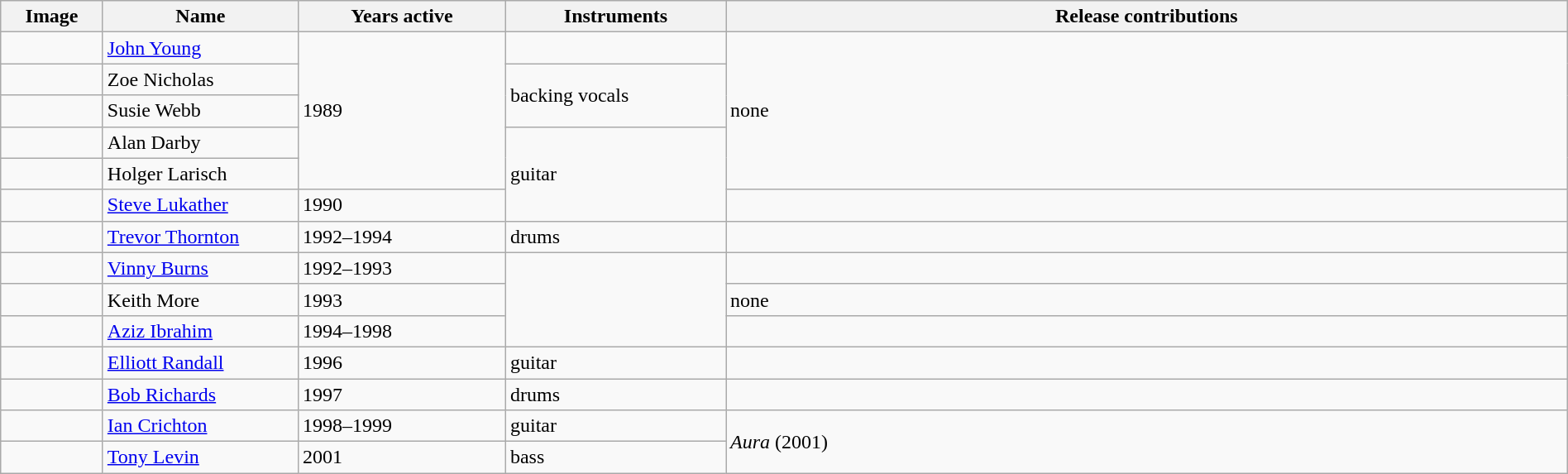<table class="wikitable" width="100%" border="1">
<tr>
<th width="75">Image</th>
<th width="150">Name</th>
<th width="160">Years active</th>
<th width="170">Instruments</th>
<th>Release contributions</th>
</tr>
<tr>
<td></td>
<td><a href='#'>John Young</a></td>
<td rowspan="5">1989</td>
<td></td>
<td rowspan="5">none</td>
</tr>
<tr>
<td></td>
<td>Zoe Nicholas</td>
<td rowspan="2">backing vocals</td>
</tr>
<tr>
<td></td>
<td>Susie Webb</td>
</tr>
<tr>
<td></td>
<td>Alan Darby</td>
<td rowspan="3">guitar</td>
</tr>
<tr>
<td></td>
<td>Holger Larisch</td>
</tr>
<tr>
<td></td>
<td><a href='#'>Steve Lukather</a></td>
<td>1990</td>
<td></td>
</tr>
<tr>
<td></td>
<td><a href='#'>Trevor Thornton</a></td>
<td>1992–1994</td>
<td>drums</td>
<td></td>
</tr>
<tr>
<td></td>
<td><a href='#'>Vinny Burns</a></td>
<td>1992–1993</td>
<td rowspan="3"></td>
<td></td>
</tr>
<tr>
<td></td>
<td>Keith More</td>
<td>1993</td>
<td>none</td>
</tr>
<tr>
<td></td>
<td><a href='#'>Aziz Ibrahim</a></td>
<td>1994–1998</td>
<td></td>
</tr>
<tr>
<td></td>
<td><a href='#'>Elliott Randall</a></td>
<td>1996</td>
<td>guitar</td>
<td></td>
</tr>
<tr>
<td></td>
<td><a href='#'>Bob Richards</a></td>
<td>1997</td>
<td>drums</td>
<td></td>
</tr>
<tr>
<td></td>
<td><a href='#'>Ian Crichton</a></td>
<td>1998–1999</td>
<td>guitar</td>
<td rowspan="2"><em>Aura</em> (2001)</td>
</tr>
<tr>
<td></td>
<td><a href='#'>Tony Levin</a></td>
<td>2001</td>
<td>bass</td>
</tr>
</table>
